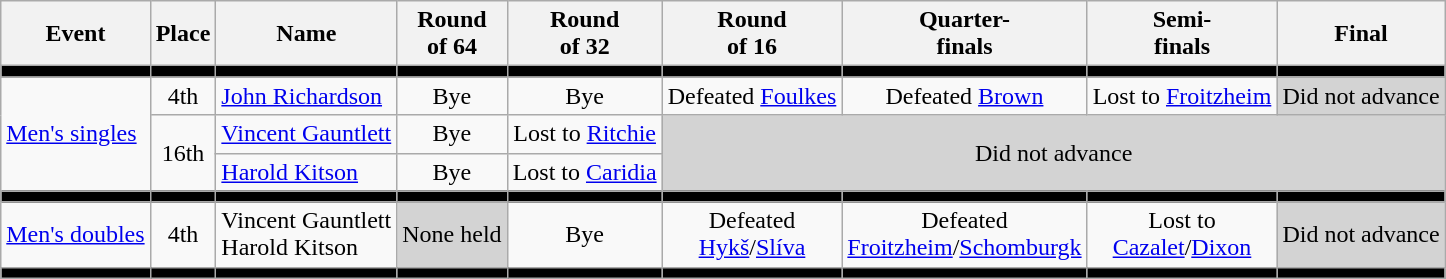<table class=wikitable>
<tr>
<th>Event</th>
<th>Place</th>
<th>Name</th>
<th>Round <br> of 64</th>
<th>Round <br> of 32</th>
<th>Round <br> of 16</th>
<th>Quarter-<br>finals</th>
<th>Semi-<br>finals</th>
<th>Final</th>
</tr>
<tr bgcolor=black>
<td></td>
<td></td>
<td></td>
<td></td>
<td></td>
<td></td>
<td></td>
<td></td>
<td></td>
</tr>
<tr align=center>
<td rowspan=3 align=left><a href='#'>Men's singles</a></td>
<td>4th</td>
<td align=left><a href='#'>John Richardson</a></td>
<td>Bye</td>
<td>Bye</td>
<td>Defeated <a href='#'>Foulkes</a></td>
<td>Defeated <a href='#'>Brown</a></td>
<td>Lost to <a href='#'>Froitzheim</a></td>
<td bgcolor=lightgray>Did not advance</td>
</tr>
<tr align=center>
<td rowspan=2>16th</td>
<td align=left><a href='#'>Vincent Gauntlett</a></td>
<td>Bye</td>
<td>Lost to <a href='#'>Ritchie</a></td>
<td colspan=4 rowspan=2 bgcolor=lightgray>Did not advance</td>
</tr>
<tr align=center>
<td align=left><a href='#'>Harold Kitson</a></td>
<td>Bye</td>
<td>Lost to <a href='#'>Caridia</a></td>
</tr>
<tr bgcolor=black>
<td></td>
<td></td>
<td></td>
<td></td>
<td></td>
<td></td>
<td></td>
<td></td>
<td></td>
</tr>
<tr align=center>
<td align=left><a href='#'>Men's doubles</a></td>
<td>4th</td>
<td align=left>Vincent Gauntlett <br> Harold Kitson</td>
<td bgcolor=lightgray>None held</td>
<td>Bye</td>
<td>Defeated <br> <a href='#'>Hykš</a>/<a href='#'>Slíva</a></td>
<td>Defeated <br> <a href='#'>Froitzheim</a>/<a href='#'>Schomburgk</a></td>
<td>Lost to <br> <a href='#'>Cazalet</a>/<a href='#'>Dixon</a></td>
<td bgcolor=lightgray>Did not advance</td>
</tr>
<tr bgcolor=black>
<td></td>
<td></td>
<td></td>
<td></td>
<td></td>
<td></td>
<td></td>
<td></td>
<td></td>
</tr>
</table>
